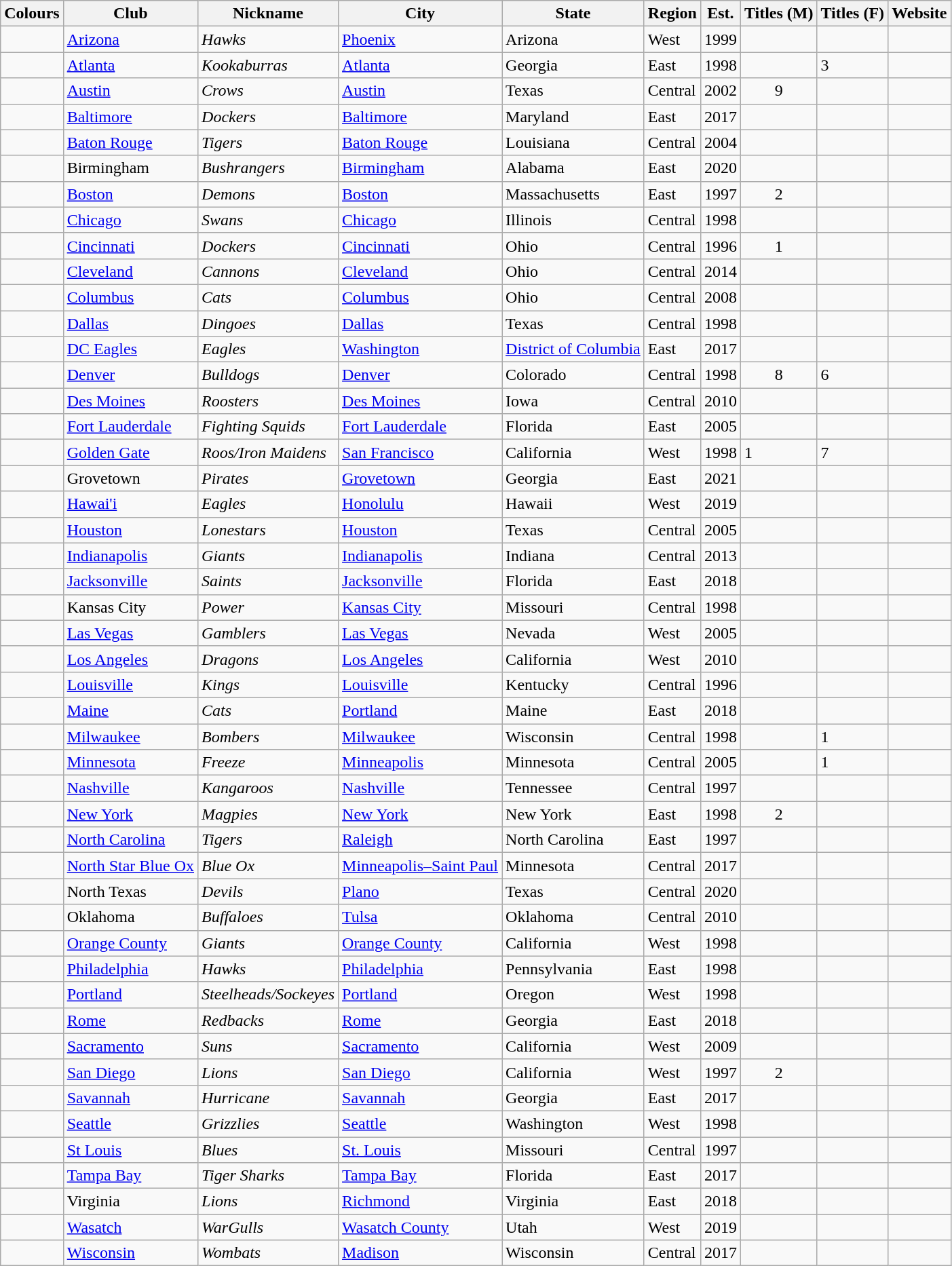<table class="wikitable sortable">
<tr>
<th>Colours</th>
<th>Club</th>
<th>Nickname</th>
<th>City</th>
<th>State</th>
<th>Region</th>
<th>Est.</th>
<th>Titles (M)</th>
<th>Titles (F)</th>
<th>Website</th>
</tr>
<tr>
<td></td>
<td><a href='#'>Arizona</a></td>
<td><em>Hawks</em></td>
<td><a href='#'>Phoenix</a></td>
<td>Arizona</td>
<td>West</td>
<td>1999</td>
<td></td>
<td></td>
<td></td>
</tr>
<tr>
<td></td>
<td><a href='#'>Atlanta</a></td>
<td><em>Kookaburras</em></td>
<td><a href='#'>Atlanta</a></td>
<td>Georgia</td>
<td>East</td>
<td>1998</td>
<td></td>
<td>3</td>
<td></td>
</tr>
<tr>
<td></td>
<td><a href='#'>Austin</a></td>
<td><em>Crows</em></td>
<td><a href='#'>Austin</a></td>
<td>Texas</td>
<td>Central</td>
<td>2002</td>
<td style="text-align:center">9</td>
<td></td>
<td></td>
</tr>
<tr>
<td></td>
<td><a href='#'>Baltimore</a></td>
<td><em>Dockers</em></td>
<td><a href='#'>Baltimore</a></td>
<td>Maryland</td>
<td>East</td>
<td>2017</td>
<td></td>
<td></td>
<td></td>
</tr>
<tr>
<td></td>
<td><a href='#'>Baton Rouge</a></td>
<td><em>Tigers</em></td>
<td><a href='#'>Baton Rouge</a></td>
<td>Louisiana</td>
<td>Central</td>
<td>2004</td>
<td></td>
<td></td>
<td></td>
</tr>
<tr>
<td></td>
<td>Birmingham</td>
<td><em>Bushrangers</em></td>
<td><a href='#'>Birmingham</a></td>
<td>Alabama</td>
<td>East</td>
<td>2020</td>
<td></td>
<td></td>
<td></td>
</tr>
<tr>
<td></td>
<td><a href='#'>Boston</a></td>
<td><em>Demons</em></td>
<td><a href='#'>Boston</a></td>
<td>Massachusetts</td>
<td>East</td>
<td>1997</td>
<td style="text-align:center">2</td>
<td></td>
<td></td>
</tr>
<tr>
<td></td>
<td><a href='#'>Chicago</a></td>
<td><em>Swans</em></td>
<td><a href='#'>Chicago</a></td>
<td>Illinois</td>
<td>Central</td>
<td>1998</td>
<td></td>
<td></td>
<td></td>
</tr>
<tr>
<td></td>
<td><a href='#'>Cincinnati</a></td>
<td><em>Dockers</em></td>
<td><a href='#'>Cincinnati</a></td>
<td>Ohio</td>
<td>Central</td>
<td>1996</td>
<td style="text-align:center">1</td>
<td></td>
<td></td>
</tr>
<tr>
<td></td>
<td><a href='#'>Cleveland</a></td>
<td><em>Cannons</em></td>
<td><a href='#'>Cleveland</a></td>
<td>Ohio</td>
<td>Central</td>
<td>2014</td>
<td></td>
<td></td>
<td></td>
</tr>
<tr>
<td></td>
<td><a href='#'>Columbus</a></td>
<td><em>Cats</em></td>
<td><a href='#'>Columbus</a></td>
<td>Ohio</td>
<td>Central</td>
<td>2008</td>
<td></td>
<td></td>
<td></td>
</tr>
<tr>
<td></td>
<td><a href='#'>Dallas</a></td>
<td><em>Dingoes</em></td>
<td><a href='#'>Dallas</a></td>
<td>Texas</td>
<td>Central</td>
<td>1998</td>
<td></td>
<td></td>
<td></td>
</tr>
<tr>
<td></td>
<td><a href='#'>DC Eagles</a></td>
<td><em>Eagles</em></td>
<td><a href='#'>Washington</a></td>
<td><a href='#'>District of Columbia</a></td>
<td>East</td>
<td>2017</td>
<td></td>
<td></td>
<td></td>
</tr>
<tr>
<td></td>
<td><a href='#'>Denver</a></td>
<td><em>Bulldogs</em></td>
<td><a href='#'>Denver</a></td>
<td>Colorado</td>
<td>Central</td>
<td>1998</td>
<td style="text-align:center">8</td>
<td>6</td>
<td></td>
</tr>
<tr>
<td></td>
<td><a href='#'>Des Moines</a></td>
<td><em>Roosters</em></td>
<td><a href='#'>Des Moines</a></td>
<td>Iowa</td>
<td>Central</td>
<td>2010</td>
<td></td>
<td></td>
<td></td>
</tr>
<tr>
<td></td>
<td><a href='#'>Fort Lauderdale</a></td>
<td><em>Fighting Squids</em></td>
<td><a href='#'>Fort Lauderdale</a></td>
<td>Florida</td>
<td>East</td>
<td>2005</td>
<td></td>
<td></td>
<td></td>
</tr>
<tr>
<td></td>
<td><a href='#'>Golden Gate</a></td>
<td><em>Roos/Iron Maidens</em></td>
<td><a href='#'>San Francisco</a></td>
<td>California</td>
<td>West</td>
<td>1998</td>
<td>1</td>
<td>7</td>
<td></td>
</tr>
<tr>
<td></td>
<td>Grovetown</td>
<td><em>Pirates</em></td>
<td><a href='#'>Grovetown</a></td>
<td>Georgia</td>
<td>East</td>
<td>2021</td>
<td></td>
<td></td>
<td></td>
</tr>
<tr>
<td></td>
<td><a href='#'>Hawai'i</a></td>
<td><em>Eagles</em></td>
<td><a href='#'>Honolulu</a></td>
<td>Hawaii</td>
<td>West</td>
<td>2019</td>
<td></td>
<td></td>
<td></td>
</tr>
<tr>
<td></td>
<td><a href='#'>Houston</a></td>
<td><em>Lonestars</em></td>
<td><a href='#'>Houston</a></td>
<td>Texas</td>
<td>Central</td>
<td>2005</td>
<td></td>
<td></td>
<td></td>
</tr>
<tr>
<td></td>
<td><a href='#'>Indianapolis</a></td>
<td><em>Giants</em></td>
<td><a href='#'>Indianapolis</a></td>
<td>Indiana</td>
<td>Central</td>
<td>2013</td>
<td></td>
<td></td>
<td></td>
</tr>
<tr>
<td></td>
<td><a href='#'>Jacksonville</a></td>
<td><em>Saints</em></td>
<td><a href='#'>Jacksonville</a></td>
<td>Florida</td>
<td>East</td>
<td>2018</td>
<td></td>
<td></td>
<td></td>
</tr>
<tr>
<td></td>
<td>Kansas City</td>
<td><em>Power</em></td>
<td><a href='#'>Kansas City</a></td>
<td>Missouri</td>
<td>Central</td>
<td>1998</td>
<td></td>
<td></td>
<td></td>
</tr>
<tr>
<td></td>
<td><a href='#'>Las Vegas</a></td>
<td><em>Gamblers</em></td>
<td><a href='#'>Las Vegas</a></td>
<td>Nevada</td>
<td>West</td>
<td>2005</td>
<td></td>
<td></td>
<td></td>
</tr>
<tr>
<td></td>
<td><a href='#'>Los Angeles</a></td>
<td><em>Dragons</em></td>
<td><a href='#'>Los Angeles</a></td>
<td>California</td>
<td>West</td>
<td>2010</td>
<td></td>
<td></td>
<td></td>
</tr>
<tr>
<td></td>
<td><a href='#'>Louisville</a></td>
<td><em>Kings</em></td>
<td><a href='#'>Louisville</a></td>
<td>Kentucky</td>
<td>Central</td>
<td>1996</td>
<td></td>
<td></td>
<td></td>
</tr>
<tr>
<td></td>
<td><a href='#'>Maine</a></td>
<td><em>Cats</em></td>
<td><a href='#'>Portland</a></td>
<td>Maine</td>
<td>East</td>
<td>2018</td>
<td></td>
<td></td>
<td></td>
</tr>
<tr>
<td></td>
<td><a href='#'>Milwaukee</a></td>
<td><em>Bombers</em></td>
<td><a href='#'>Milwaukee</a></td>
<td>Wisconsin</td>
<td>Central</td>
<td>1998</td>
<td></td>
<td>1</td>
<td></td>
</tr>
<tr>
<td></td>
<td><a href='#'>Minnesota</a></td>
<td><em>Freeze</em></td>
<td><a href='#'>Minneapolis</a></td>
<td>Minnesota</td>
<td>Central</td>
<td>2005</td>
<td></td>
<td>1</td>
<td></td>
</tr>
<tr>
<td></td>
<td><a href='#'>Nashville</a></td>
<td><em>Kangaroos</em></td>
<td><a href='#'>Nashville</a></td>
<td>Tennessee</td>
<td>Central</td>
<td>1997</td>
<td></td>
<td></td>
<td></td>
</tr>
<tr>
<td></td>
<td><a href='#'>New York</a></td>
<td><em>Magpies</em></td>
<td><a href='#'>New York</a></td>
<td>New York</td>
<td>East</td>
<td>1998</td>
<td style="text-align:center">2</td>
<td></td>
<td></td>
</tr>
<tr>
<td></td>
<td><a href='#'>North Carolina</a></td>
<td><em>Tigers</em></td>
<td><a href='#'>Raleigh</a></td>
<td>North Carolina</td>
<td>East</td>
<td>1997</td>
<td></td>
<td></td>
<td></td>
</tr>
<tr>
<td></td>
<td><a href='#'>North Star Blue Ox</a></td>
<td><em>Blue Ox</em></td>
<td><a href='#'>Minneapolis–Saint Paul</a></td>
<td>Minnesota</td>
<td>Central</td>
<td>2017</td>
<td></td>
<td></td>
<td></td>
</tr>
<tr>
<td></td>
<td>North Texas</td>
<td><em>Devils</em></td>
<td><a href='#'>Plano</a></td>
<td>Texas</td>
<td>Central</td>
<td>2020</td>
<td></td>
<td></td>
<td></td>
</tr>
<tr>
<td></td>
<td>Oklahoma</td>
<td><em>Buffaloes</em></td>
<td><a href='#'>Tulsa</a></td>
<td>Oklahoma</td>
<td>Central</td>
<td>2010</td>
<td></td>
<td></td>
<td></td>
</tr>
<tr>
<td></td>
<td><a href='#'>Orange County</a></td>
<td><em>Giants</em></td>
<td><a href='#'>Orange County</a></td>
<td>California</td>
<td>West</td>
<td>1998</td>
<td></td>
<td></td>
<td></td>
</tr>
<tr>
<td></td>
<td><a href='#'>Philadelphia</a></td>
<td><em>Hawks</em></td>
<td><a href='#'>Philadelphia</a></td>
<td>Pennsylvania</td>
<td>East</td>
<td>1998</td>
<td></td>
<td></td>
<td></td>
</tr>
<tr>
<td></td>
<td><a href='#'>Portland</a></td>
<td><em>Steelheads/Sockeyes</em></td>
<td><a href='#'>Portland</a></td>
<td>Oregon</td>
<td>West</td>
<td>1998</td>
<td></td>
<td></td>
<td></td>
</tr>
<tr>
<td></td>
<td><a href='#'>Rome</a></td>
<td><em>Redbacks</em></td>
<td><a href='#'>Rome</a></td>
<td>Georgia</td>
<td>East</td>
<td>2018</td>
<td></td>
<td></td>
<td></td>
</tr>
<tr>
<td></td>
<td><a href='#'>Sacramento</a></td>
<td><em>Suns</em></td>
<td><a href='#'>Sacramento</a></td>
<td>California</td>
<td>West</td>
<td>2009</td>
<td></td>
<td></td>
<td></td>
</tr>
<tr>
<td></td>
<td><a href='#'>San Diego</a></td>
<td><em>Lions</em></td>
<td><a href='#'>San Diego</a></td>
<td>California</td>
<td>West</td>
<td>1997</td>
<td style="text-align:center">2</td>
<td></td>
<td></td>
</tr>
<tr>
<td></td>
<td><a href='#'>Savannah</a></td>
<td><em>Hurricane</em></td>
<td><a href='#'>Savannah</a></td>
<td>Georgia</td>
<td>East</td>
<td>2017</td>
<td></td>
<td></td>
<td></td>
</tr>
<tr>
<td></td>
<td><a href='#'>Seattle</a></td>
<td><em>Grizzlies</em></td>
<td><a href='#'>Seattle</a></td>
<td>Washington</td>
<td>West</td>
<td>1998</td>
<td></td>
<td></td>
<td></td>
</tr>
<tr>
<td></td>
<td><a href='#'>St Louis</a></td>
<td><em>Blues</em></td>
<td><a href='#'>St. Louis</a></td>
<td>Missouri</td>
<td>Central</td>
<td>1997</td>
<td></td>
<td></td>
<td></td>
</tr>
<tr>
<td></td>
<td><a href='#'>Tampa Bay</a></td>
<td><em>Tiger Sharks</em></td>
<td><a href='#'>Tampa Bay</a></td>
<td>Florida</td>
<td>East</td>
<td>2017</td>
<td></td>
<td></td>
<td></td>
</tr>
<tr>
<td></td>
<td>Virginia</td>
<td><em>Lions</em></td>
<td><a href='#'>Richmond</a></td>
<td>Virginia</td>
<td>East</td>
<td>2018</td>
<td></td>
<td></td>
<td></td>
</tr>
<tr>
<td></td>
<td><a href='#'>Wasatch</a></td>
<td><em>WarGulls</em></td>
<td><a href='#'>Wasatch County</a></td>
<td>Utah</td>
<td>West</td>
<td>2019</td>
<td></td>
<td></td>
<td></td>
</tr>
<tr>
<td></td>
<td><a href='#'>Wisconsin</a></td>
<td><em>Wombats</em></td>
<td><a href='#'>Madison</a></td>
<td>Wisconsin</td>
<td>Central</td>
<td>2017</td>
<td></td>
<td></td>
<td></td>
</tr>
</table>
